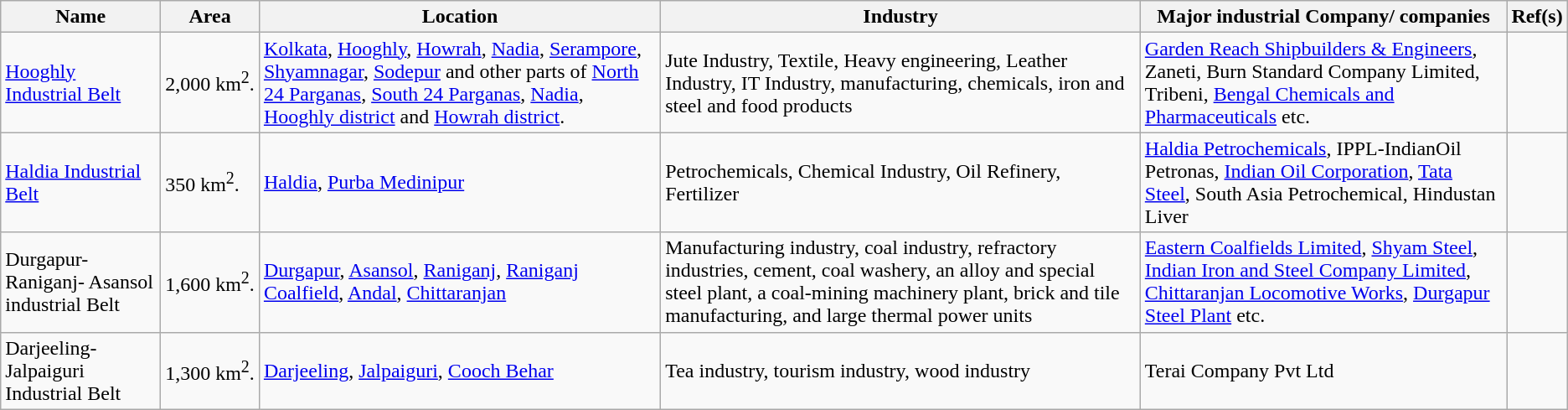<table class="sortable wikitable">
<tr>
<th>Name</th>
<th>Area</th>
<th>Location</th>
<th>Industry</th>
<th>Major industrial Company/ companies</th>
<th>Ref(s)</th>
</tr>
<tr>
<td><a href='#'>Hooghly Industrial Belt</a></td>
<td>2,000 km<sup>2</sup>.</td>
<td><a href='#'>Kolkata</a>, <a href='#'>Hooghly</a>, <a href='#'>Howrah</a>, <a href='#'>Nadia</a>, <a href='#'>Serampore</a>, <a href='#'>Shyamnagar</a>, <a href='#'>Sodepur</a> and other parts of <a href='#'>North 24 Parganas</a>, <a href='#'>South 24 Parganas</a>, <a href='#'>Nadia</a>, <a href='#'>Hooghly district</a> and <a href='#'>Howrah district</a>.</td>
<td>Jute Industry, Textile, Heavy engineering, Leather Industry, IT Industry, manufacturing, chemicals, iron and steel and food products</td>
<td><a href='#'>Garden Reach Shipbuilders & Engineers</a>, Zaneti, Burn Standard Company Limited, Tribeni, <a href='#'>Bengal Chemicals and Pharmaceuticals</a> etc.</td>
<td></td>
</tr>
<tr>
<td><a href='#'>Haldia Industrial Belt</a></td>
<td>350 km<sup>2</sup>.</td>
<td><a href='#'>Haldia</a>, <a href='#'>Purba Medinipur</a></td>
<td>Petrochemicals, Chemical Industry, Oil Refinery, Fertilizer</td>
<td><a href='#'>Haldia Petrochemicals</a>, IPPL-IndianOil Petronas, <a href='#'>Indian Oil Corporation</a>, <a href='#'>Tata Steel</a>, South Asia Petrochemical, Hindustan Liver</td>
<td></td>
</tr>
<tr>
<td>Durgapur- Raniganj- Asansol industrial Belt</td>
<td>1,600 km<sup>2</sup>.</td>
<td><a href='#'>Durgapur</a>, <a href='#'>Asansol</a>, <a href='#'>Raniganj</a>, <a href='#'>Raniganj Coalfield</a>, <a href='#'>Andal</a>, <a href='#'>Chittaranjan</a></td>
<td>Manufacturing industry, coal industry,  refractory industries, cement, coal washery, an alloy and special steel plant, a coal-mining machinery plant, brick and tile manufacturing, and large thermal power units</td>
<td><a href='#'>Eastern Coalfields Limited</a>, <a href='#'>Shyam Steel</a>, <a href='#'>Indian Iron and Steel Company Limited</a>, <a href='#'>Chittaranjan Locomotive Works</a>, <a href='#'>Durgapur Steel Plant</a> etc.</td>
<td></td>
</tr>
<tr>
<td>Darjeeling-Jalpaiguri Industrial Belt</td>
<td>1,300 km<sup>2</sup>.</td>
<td><a href='#'>Darjeeling</a>, <a href='#'>Jalpaiguri</a>, <a href='#'>Cooch Behar</a></td>
<td>Tea industry, tourism industry, wood industry</td>
<td>Terai Company Pvt Ltd</td>
<td></td>
</tr>
</table>
